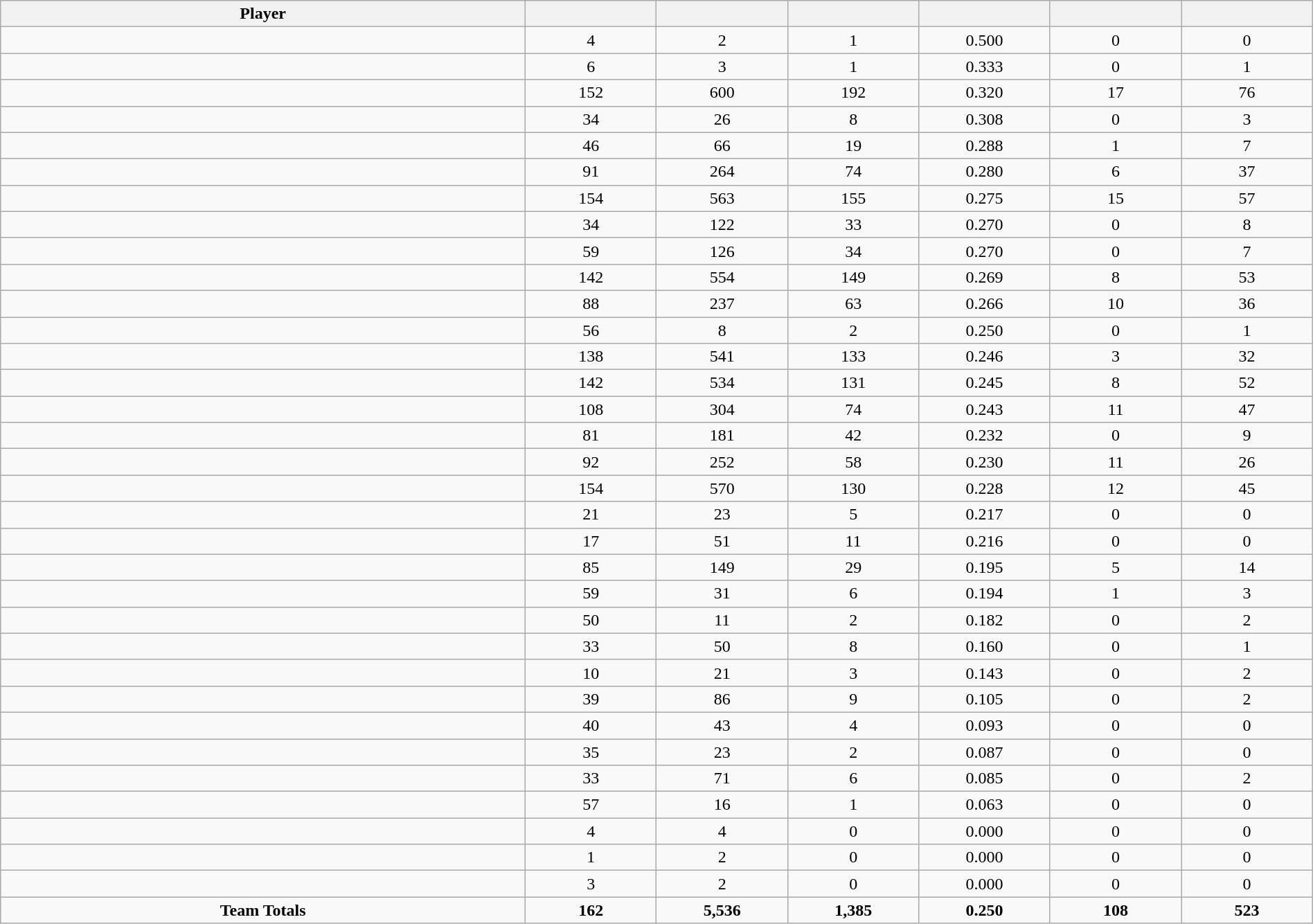<table class="wikitable sortable" style="text-align:center;" width="100%">
<tr>
<th width="40%">Player</th>
<th width="10%"></th>
<th width="10%"></th>
<th width="10%"></th>
<th width="10%"></th>
<th width="10%"></th>
<th width="10%"></th>
</tr>
<tr>
<td></td>
<td>4</td>
<td>2</td>
<td>1</td>
<td>0.500</td>
<td>0</td>
<td>0</td>
</tr>
<tr>
<td></td>
<td>6</td>
<td>3</td>
<td>1</td>
<td>0.333</td>
<td>0</td>
<td>1</td>
</tr>
<tr>
<td></td>
<td>152</td>
<td>600</td>
<td>192</td>
<td>0.320</td>
<td>17</td>
<td>76</td>
</tr>
<tr>
<td></td>
<td>34</td>
<td>26</td>
<td>8</td>
<td>0.308</td>
<td>0</td>
<td>3</td>
</tr>
<tr>
<td></td>
<td>46</td>
<td>66</td>
<td>19</td>
<td>0.288</td>
<td>1</td>
<td>7</td>
</tr>
<tr>
<td></td>
<td>91</td>
<td>264</td>
<td>74</td>
<td>0.280</td>
<td>6</td>
<td>37</td>
</tr>
<tr>
<td></td>
<td>154</td>
<td>563</td>
<td>155</td>
<td>0.275</td>
<td>15</td>
<td>57</td>
</tr>
<tr>
<td></td>
<td>34</td>
<td>122</td>
<td>33</td>
<td>0.270</td>
<td>0</td>
<td>8</td>
</tr>
<tr>
<td></td>
<td>59</td>
<td>126</td>
<td>34</td>
<td>0.270</td>
<td>0</td>
<td>7</td>
</tr>
<tr>
<td></td>
<td>142</td>
<td>554</td>
<td>149</td>
<td>0.269</td>
<td>8</td>
<td>53</td>
</tr>
<tr>
<td></td>
<td>88</td>
<td>237</td>
<td>63</td>
<td>0.266</td>
<td>10</td>
<td>36</td>
</tr>
<tr>
<td></td>
<td>56</td>
<td>8</td>
<td>2</td>
<td>0.250</td>
<td>0</td>
<td>1</td>
</tr>
<tr>
<td></td>
<td>138</td>
<td>541</td>
<td>133</td>
<td>0.246</td>
<td>3</td>
<td>32</td>
</tr>
<tr>
<td></td>
<td>142</td>
<td>534</td>
<td>131</td>
<td>0.245</td>
<td>8</td>
<td>52</td>
</tr>
<tr>
<td></td>
<td>108</td>
<td>304</td>
<td>74</td>
<td>0.243</td>
<td>11</td>
<td>47</td>
</tr>
<tr>
<td></td>
<td>81</td>
<td>181</td>
<td>42</td>
<td>0.232</td>
<td>0</td>
<td>9</td>
</tr>
<tr>
<td></td>
<td>92</td>
<td>252</td>
<td>58</td>
<td>0.230</td>
<td>11</td>
<td>26</td>
</tr>
<tr>
<td></td>
<td>154</td>
<td>570</td>
<td>130</td>
<td>0.228</td>
<td>12</td>
<td>45</td>
</tr>
<tr>
<td></td>
<td>21</td>
<td>23</td>
<td>5</td>
<td>0.217</td>
<td>0</td>
<td>0</td>
</tr>
<tr>
<td></td>
<td>17</td>
<td>51</td>
<td>11</td>
<td>0.216</td>
<td>0</td>
<td>0</td>
</tr>
<tr>
<td></td>
<td>85</td>
<td>149</td>
<td>29</td>
<td>0.195</td>
<td>5</td>
<td>14</td>
</tr>
<tr>
<td></td>
<td>59</td>
<td>31</td>
<td>6</td>
<td>0.194</td>
<td>1</td>
<td>3</td>
</tr>
<tr>
<td></td>
<td>50</td>
<td>11</td>
<td>2</td>
<td>0.182</td>
<td>0</td>
<td>2</td>
</tr>
<tr>
<td></td>
<td>33</td>
<td>50</td>
<td>8</td>
<td>0.160</td>
<td>0</td>
<td>1</td>
</tr>
<tr>
<td></td>
<td>10</td>
<td>21</td>
<td>3</td>
<td>0.143</td>
<td>0</td>
<td>2</td>
</tr>
<tr>
<td></td>
<td>39</td>
<td>86</td>
<td>9</td>
<td>0.105</td>
<td>0</td>
<td>2</td>
</tr>
<tr>
<td></td>
<td>40</td>
<td>43</td>
<td>4</td>
<td>0.093</td>
<td>0</td>
<td>0</td>
</tr>
<tr>
<td></td>
<td>35</td>
<td>23</td>
<td>2</td>
<td>0.087</td>
<td>0</td>
<td>0</td>
</tr>
<tr>
<td></td>
<td>33</td>
<td>71</td>
<td>6</td>
<td>0.085</td>
<td>0</td>
<td>2</td>
</tr>
<tr>
<td></td>
<td>57</td>
<td>16</td>
<td>1</td>
<td>0.063</td>
<td>0</td>
<td>0</td>
</tr>
<tr>
<td></td>
<td>4</td>
<td>4</td>
<td>0</td>
<td>0.000</td>
<td>0</td>
<td>0</td>
</tr>
<tr>
<td></td>
<td>1</td>
<td>2</td>
<td>0</td>
<td>0.000</td>
<td>0</td>
<td>0</td>
</tr>
<tr>
<td></td>
<td>3</td>
<td>2</td>
<td>0</td>
<td>0.000</td>
<td>0</td>
<td>0</td>
</tr>
<tr>
<td><strong>Team Totals</strong></td>
<td><strong>162</strong></td>
<td><strong>5,536</strong></td>
<td><strong>1,385</strong></td>
<td><strong>0.250</strong></td>
<td><strong>108</strong></td>
<td><strong>523</strong></td>
</tr>
</table>
